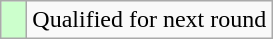<table class="wikitable">
<tr>
<td style="width:10px; background:#cfc"></td>
<td>Qualified for next round</td>
</tr>
</table>
